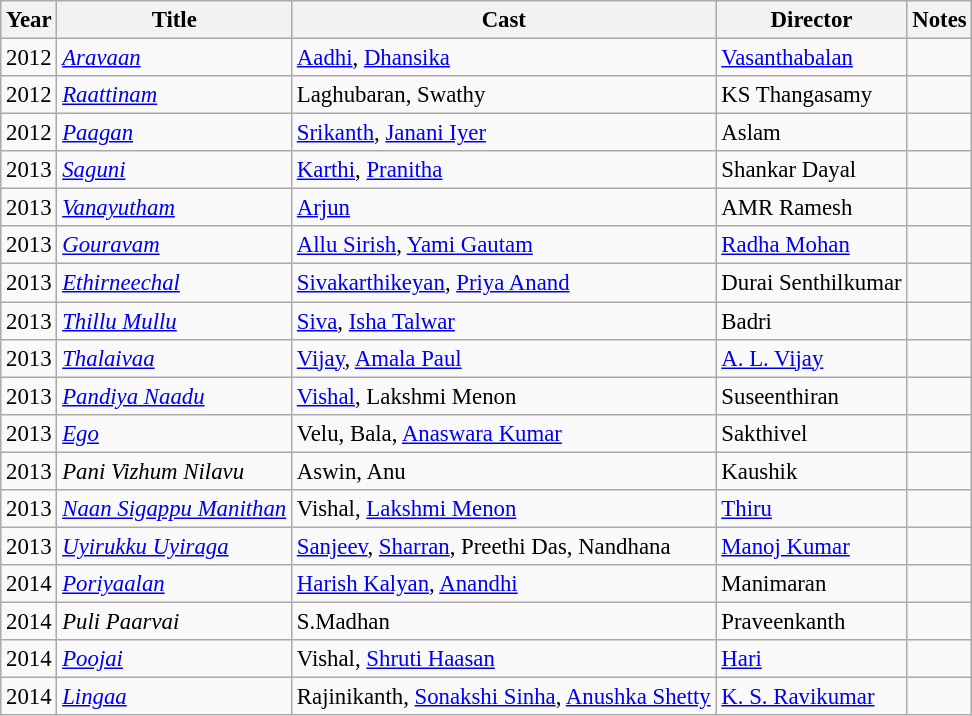<table class="wikitable" style="font-size: 95%;">
<tr>
<th>Year</th>
<th>Title</th>
<th>Cast</th>
<th>Director</th>
<th>Notes</th>
</tr>
<tr>
<td>2012</td>
<td><em><a href='#'>Aravaan</a></em></td>
<td><a href='#'>Aadhi</a>, <a href='#'>Dhansika</a></td>
<td><a href='#'>Vasanthabalan</a></td>
<td></td>
</tr>
<tr>
<td>2012</td>
<td><em><a href='#'>Raattinam</a></em></td>
<td>Laghubaran, Swathy</td>
<td>KS Thangasamy</td>
<td></td>
</tr>
<tr>
<td>2012</td>
<td><em><a href='#'>Paagan</a></em></td>
<td><a href='#'>Srikanth</a>, <a href='#'>Janani Iyer</a></td>
<td>Aslam</td>
<td></td>
</tr>
<tr>
<td>2013</td>
<td><em><a href='#'>Saguni</a></em></td>
<td><a href='#'>Karthi</a>, <a href='#'>Pranitha</a></td>
<td>Shankar Dayal</td>
<td></td>
</tr>
<tr>
<td>2013</td>
<td><em><a href='#'>Vanayutham</a></em></td>
<td><a href='#'>Arjun</a></td>
<td>AMR Ramesh</td>
<td></td>
</tr>
<tr>
<td>2013</td>
<td><em><a href='#'>Gouravam</a></em></td>
<td><a href='#'>Allu Sirish</a>, <a href='#'>Yami Gautam</a></td>
<td><a href='#'>Radha Mohan</a></td>
<td></td>
</tr>
<tr>
<td>2013</td>
<td><em><a href='#'>Ethirneechal</a></em></td>
<td><a href='#'>Sivakarthikeyan</a>, <a href='#'>Priya Anand</a></td>
<td>Durai Senthilkumar</td>
<td></td>
</tr>
<tr>
<td>2013</td>
<td><em><a href='#'>Thillu Mullu</a></em></td>
<td><a href='#'>Siva</a>, <a href='#'>Isha Talwar</a></td>
<td>Badri</td>
<td></td>
</tr>
<tr>
<td>2013</td>
<td><em><a href='#'>Thalaivaa</a></em></td>
<td><a href='#'>Vijay</a>, <a href='#'>Amala Paul</a></td>
<td><a href='#'>A. L. Vijay</a></td>
<td></td>
</tr>
<tr>
<td>2013</td>
<td><em><a href='#'>Pandiya Naadu</a></em></td>
<td><a href='#'>Vishal</a>, Lakshmi Menon</td>
<td>Suseenthiran</td>
<td></td>
</tr>
<tr>
<td>2013</td>
<td><em><a href='#'>Ego</a></em></td>
<td>Velu, Bala, <a href='#'>Anaswara Kumar</a></td>
<td>Sakthivel</td>
<td></td>
</tr>
<tr>
<td>2013</td>
<td><em>Pani Vizhum Nilavu</em></td>
<td>Aswin, Anu</td>
<td>Kaushik</td>
<td></td>
</tr>
<tr>
<td>2013</td>
<td><em><a href='#'>Naan Sigappu Manithan</a></em></td>
<td>Vishal, <a href='#'>Lakshmi Menon</a></td>
<td><a href='#'>Thiru</a></td>
<td></td>
</tr>
<tr>
<td>2013</td>
<td><em><a href='#'>Uyirukku Uyiraga</a></em></td>
<td><a href='#'>Sanjeev</a>, <a href='#'>Sharran</a>, Preethi Das, Nandhana</td>
<td><a href='#'>Manoj Kumar</a></td>
<td></td>
</tr>
<tr>
<td>2014</td>
<td><em><a href='#'>Poriyaalan</a></em></td>
<td><a href='#'>Harish Kalyan</a>, <a href='#'>Anandhi</a></td>
<td>Manimaran</td>
<td></td>
</tr>
<tr>
<td>2014</td>
<td><em>Puli Paarvai</em></td>
<td>S.Madhan</td>
<td>Praveenkanth</td>
<td></td>
</tr>
<tr>
<td>2014</td>
<td><em><a href='#'>Poojai</a></em></td>
<td>Vishal, <a href='#'>Shruti Haasan</a></td>
<td><a href='#'>Hari</a></td>
<td></td>
</tr>
<tr>
<td>2014</td>
<td><em><a href='#'>Lingaa</a></em></td>
<td>Rajinikanth, <a href='#'>Sonakshi Sinha</a>, <a href='#'>Anushka Shetty</a></td>
<td><a href='#'>K. S. Ravikumar</a></td>
<td></td>
</tr>
</table>
